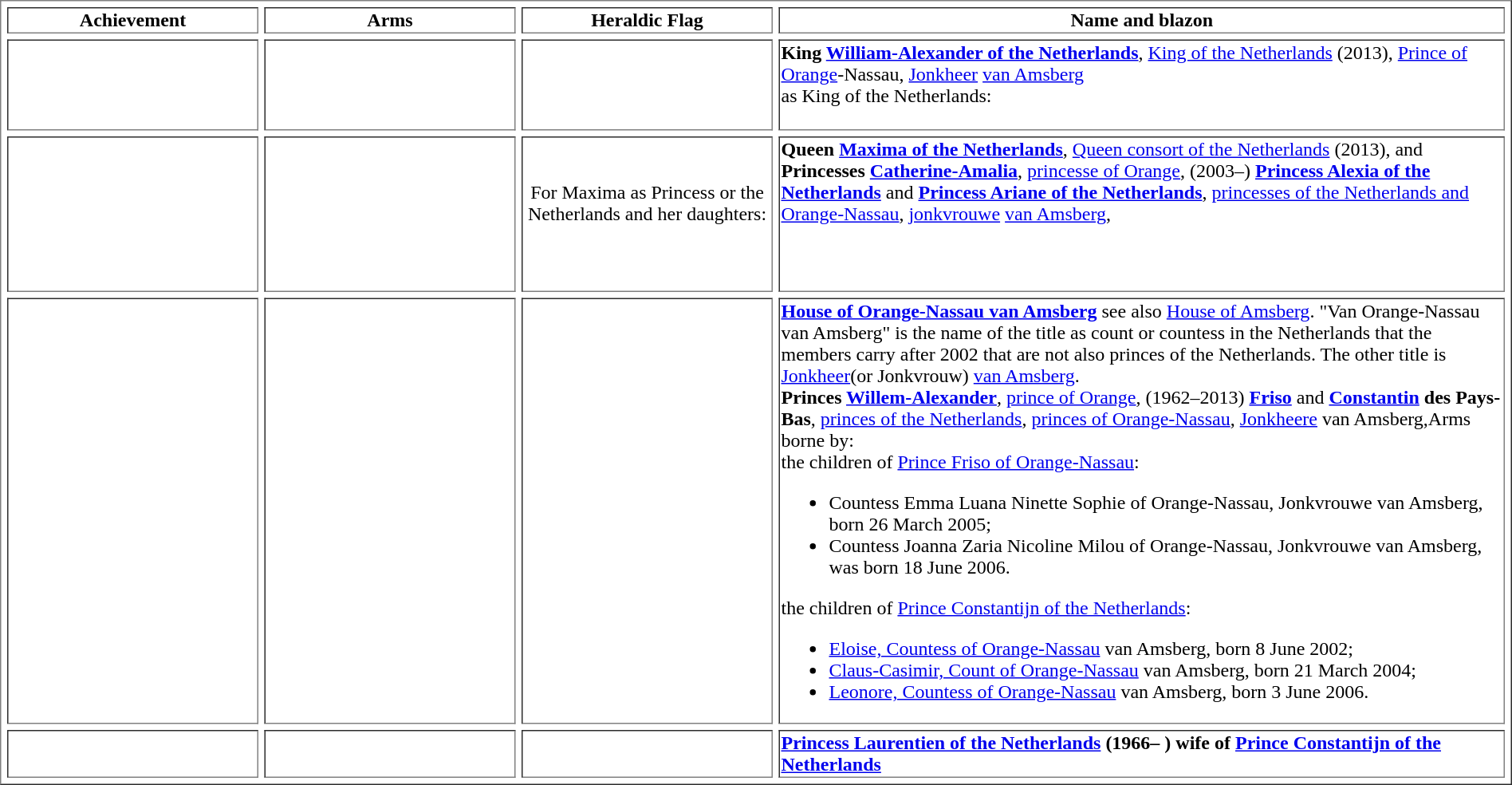<table border=1 cellspacing=5 width="100%">
<tr valign=top align=center>
<td width="206"><strong>Achievement</strong></td>
<td width="206"><strong>Arms</strong></td>
<td width="206"><strong>Heraldic Flag</strong></td>
<td><strong>Name and blazon</strong></td>
</tr>
<tr valign=top>
<td align=center><br><br></td>
<td align=center><br><br> <br><br> </td>
<td align=center><br><br></td>
<td><strong>King <a href='#'>William-Alexander of the Netherlands</a></strong>, <a href='#'>King of the Netherlands</a> (2013), <a href='#'>Prince of Orange</a>-Nassau, <a href='#'>Jonkheer</a> <a href='#'>van Amsberg</a><br>as King of the Netherlands:</td>
</tr>
<tr valign=top>
<td align=center><br><br><br></td>
<td align=center><br><br><br><br> <br><br> <br></td>
<td align=center><br> <br>For Maxima as Princess or the Netherlands and her daughters: <br> <br> </td>
<td><strong>Queen <a href='#'>Maxima of the Netherlands</a></strong>, <a href='#'>Queen consort of the Netherlands</a> (2013), and<br><strong>Princesses <a href='#'>Catherine-Amalia</a></strong>, <a href='#'>princesse of Orange</a>, (2003–) <strong><a href='#'>Princess Alexia of the Netherlands</a></strong> and <strong><a href='#'>Princess Ariane of the Netherlands</a></strong>, <a href='#'>princesses of the Netherlands and Orange-Nassau</a>, <a href='#'>jonkvrouwe</a> <a href='#'>van Amsberg</a>,</td>
</tr>
<tr valign=top>
<td align=center><br><br></td>
<td align=center><br><br><br><br></td>
<td align=center><br><br><br><br></td>
<td><strong><a href='#'>House of Orange-Nassau van Amsberg</a></strong> see also <a href='#'>House of Amsberg</a>.  "Van Orange-Nassau van Amsberg" is the name of the title as count or countess in the Netherlands that the members carry after 2002 that are not also princes of the Netherlands.  The other title is <a href='#'>Jonkheer</a>(or Jonkvrouw) <a href='#'>van Amsberg</a>.<br><strong>Princes <a href='#'>Willem-Alexander</a></strong>, <a href='#'>prince of Orange</a>, (1962–2013) <strong><a href='#'>Friso</a></strong> and <strong><a href='#'>Constantin</a> des Pays-Bas</strong>, <a href='#'>princes of the Netherlands</a>, <a href='#'>princes of Orange-Nassau</a>, <a href='#'>Jonkheere</a> van Amsberg,Arms borne by:<br>the children of <a href='#'>Prince Friso of Orange-Nassau</a>:<ul><li>Countess Emma Luana Ninette Sophie of Orange-Nassau, Jonkvrouwe van Amsberg, born 26 March 2005;</li><li>Countess Joanna Zaria Nicoline Milou of Orange-Nassau, Jonkvrouwe van Amsberg, was born 18 June 2006.</li></ul>the children of <a href='#'>Prince Constantijn of the Netherlands</a>:<ul><li><a href='#'>Eloise, Countess of Orange-Nassau</a> van Amsberg, born 8 June 2002;</li><li><a href='#'>Claus-Casimir, Count of Orange-Nassau</a> van Amsberg, born 21 March 2004;</li><li><a href='#'>Leonore, Countess of Orange-Nassau</a> van Amsberg, born 3 June 2006.</li></ul></td>
</tr>
<tr valign=top>
<td align=center></td>
<td align=center><br><br></td>
<td align=center><br><br></td>
<td><strong><a href='#'>Princess Laurentien of the Netherlands</a> (1966– ) wife of <a href='#'>Prince Constantijn of the Netherlands</a></strong><br></td>
</tr>
</table>
